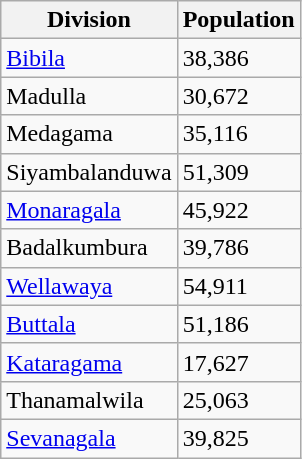<table class="wikitable" border="1">
<tr>
<th>Division</th>
<th>Population</th>
</tr>
<tr>
<td><a href='#'>Bibila</a></td>
<td>38,386</td>
</tr>
<tr>
<td>Madulla</td>
<td>30,672</td>
</tr>
<tr>
<td>Medagama</td>
<td>35,116</td>
</tr>
<tr>
<td>Siyambalanduwa</td>
<td>51,309</td>
</tr>
<tr>
<td><a href='#'>Monaragala</a></td>
<td>45,922</td>
</tr>
<tr>
<td>Badalkumbura</td>
<td>39,786</td>
</tr>
<tr>
<td><a href='#'>Wellawaya</a></td>
<td>54,911</td>
</tr>
<tr>
<td><a href='#'>Buttala</a></td>
<td>51,186</td>
</tr>
<tr>
<td><a href='#'>Kataragama</a></td>
<td>17,627</td>
</tr>
<tr>
<td>Thanamalwila</td>
<td>25,063</td>
</tr>
<tr>
<td><a href='#'>Sevanagala</a></td>
<td>39,825</td>
</tr>
</table>
